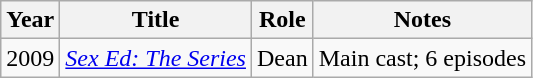<table class="wikitable">
<tr>
<th>Year</th>
<th>Title</th>
<th>Role</th>
<th>Notes</th>
</tr>
<tr>
<td>2009</td>
<td><em><a href='#'>Sex Ed: The Series</a></em></td>
<td>Dean</td>
<td>Main cast; 6 episodes</td>
</tr>
</table>
